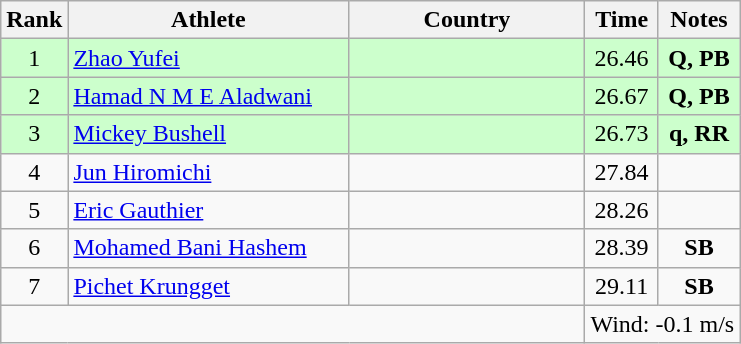<table class="wikitable sortable" style="text-align:center">
<tr>
<th>Rank</th>
<th style="width:180px">Athlete</th>
<th style="width:150px">Country</th>
<th>Time</th>
<th>Notes</th>
</tr>
<tr style="background:#cfc;">
<td>1</td>
<td style="text-align:left;"><a href='#'>Zhao Yufei</a></td>
<td style="text-align:left;"></td>
<td>26.46</td>
<td><strong>Q, PB</strong></td>
</tr>
<tr style="background:#cfc;">
<td>2</td>
<td style="text-align:left;"><a href='#'>Hamad N M E Aladwani</a></td>
<td style="text-align:left;"></td>
<td>26.67</td>
<td><strong>Q, PB</strong></td>
</tr>
<tr style="background:#cfc;">
<td>3</td>
<td style="text-align:left;"><a href='#'>Mickey Bushell</a></td>
<td style="text-align:left;"></td>
<td>26.73</td>
<td><strong>q, RR</strong></td>
</tr>
<tr>
<td>4</td>
<td style="text-align:left;"><a href='#'>Jun Hiromichi</a></td>
<td style="text-align:left;"></td>
<td>27.84</td>
<td></td>
</tr>
<tr>
<td>5</td>
<td style="text-align:left;"><a href='#'>Eric Gauthier</a></td>
<td style="text-align:left;"></td>
<td>28.26</td>
<td></td>
</tr>
<tr>
<td>6</td>
<td style="text-align:left;"><a href='#'>Mohamed Bani Hashem</a></td>
<td style="text-align:left;"></td>
<td>28.39</td>
<td><strong>SB</strong></td>
</tr>
<tr>
<td>7</td>
<td style="text-align:left;"><a href='#'>Pichet Krungget</a></td>
<td style="text-align:left;"></td>
<td>29.11</td>
<td><strong>SB</strong></td>
</tr>
<tr class="sortbottom">
<td colspan="3"></td>
<td colspan="2">Wind: -0.1 m/s</td>
</tr>
</table>
